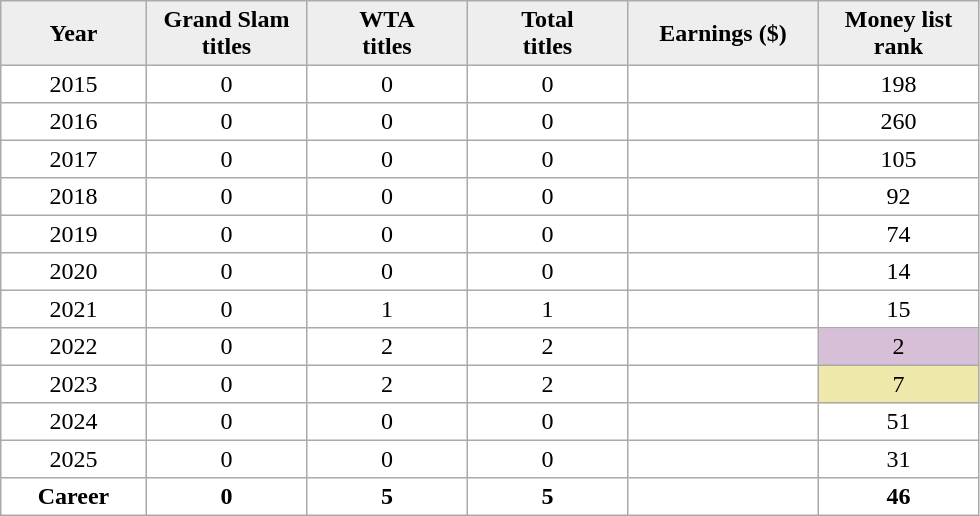<table cellpadding=3 cellspacing=0 border=1 style=border:#aaa;solid:1px;border-collapse:collapse;text-align:center;>
<tr style=background:#eee;font-weight:bold>
<td width="90">Year</td>
<td width="100">Grand Slam <br>titles</td>
<td width="100">WTA <br>titles</td>
<td width="100">Total <br>titles</td>
<td width="120">Earnings ($)</td>
<td width="100">Money list rank</td>
</tr>
<tr>
<td>2015</td>
<td>0</td>
<td>0</td>
<td>0</td>
<td style=text-align:right></td>
<td>198</td>
</tr>
<tr>
<td>2016</td>
<td>0</td>
<td>0</td>
<td>0</td>
<td style=text-align:right></td>
<td>260</td>
</tr>
<tr>
<td>2017</td>
<td>0</td>
<td>0</td>
<td>0</td>
<td style=text-align:right></td>
<td>105</td>
</tr>
<tr>
<td>2018</td>
<td>0</td>
<td>0</td>
<td>0</td>
<td style=text-align:right></td>
<td>92</td>
</tr>
<tr>
<td>2019</td>
<td>0</td>
<td>0</td>
<td>0</td>
<td style=text-align:right></td>
<td>74</td>
</tr>
<tr>
<td>2020</td>
<td>0</td>
<td>0</td>
<td>0</td>
<td style=text-align:right></td>
<td>14</td>
</tr>
<tr>
<td>2021</td>
<td>0</td>
<td>1</td>
<td>1</td>
<td style=text-align:right></td>
<td>15</td>
</tr>
<tr>
<td>2022</td>
<td>0</td>
<td>2</td>
<td>2</td>
<td align=right></td>
<td bgcolor=thistle>2</td>
</tr>
<tr>
<td>2023</td>
<td>0</td>
<td>2</td>
<td>2</td>
<td align=right></td>
<td bgcolor=eee8aa>7</td>
</tr>
<tr>
<td>2024</td>
<td>0</td>
<td>0</td>
<td>0</td>
<td align=right></td>
<td>51</td>
</tr>
<tr>
<td>2025</td>
<td>0</td>
<td>0</td>
<td>0</td>
<td align=right></td>
<td>31</td>
</tr>
<tr style="font-weight:bold">
<td>Career</td>
<td>0</td>
<td>5</td>
<td>5</td>
<td style="text-align:right"></td>
<td>46</td>
</tr>
</table>
